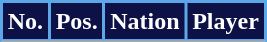<table class="wikitable sortable">
<tr>
<th style="background:#0E1145; color:#FFFFFF; border:2px solid #5CA7E8;" scope="col">No.</th>
<th style="background:#0E1145; color:#FFFFFF; border:2px solid #5CA7E8;" scope="col">Pos.</th>
<th style="background:#0E1145; color:#FFFFFF; border:2px solid #5CA7E8;" scope="col">Nation</th>
<th style="background:#0E1145; color:#FFFFFF; border:2px solid #5CA7E8;" scope="col">Player</th>
</tr>
<tr>
</tr>
</table>
